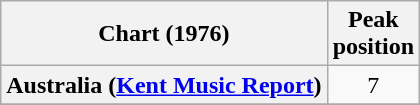<table class="wikitable sortable plainrowheaders" style="text-align:center">
<tr>
<th>Chart (1976)</th>
<th>Peak<br>position</th>
</tr>
<tr>
<th scope="row">Australia (<a href='#'>Kent Music Report</a>)</th>
<td>7</td>
</tr>
<tr>
</tr>
</table>
